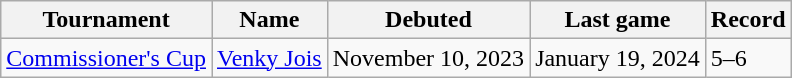<table class="wikitable">
<tr>
<th>Tournament</th>
<th>Name</th>
<th>Debuted</th>
<th>Last game</th>
<th>Record</th>
</tr>
<tr>
<td><a href='#'>Commissioner's Cup</a></td>
<td><a href='#'>Venky Jois</a></td>
<td>November 10, 2023 </td>
<td>January 19, 2024 </td>
<td>5–6</td>
</tr>
</table>
